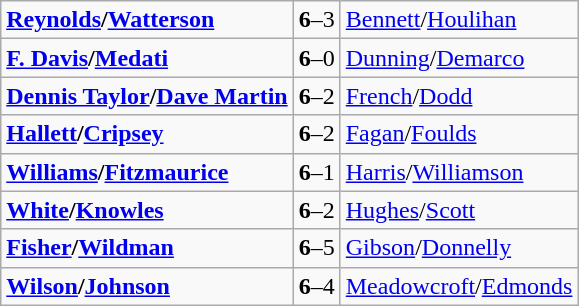<table class="wikitable ">
<tr>
<td>  <strong><a href='#'>Reynolds</a>/<a href='#'>Watterson</a></strong></td>
<td style="text-align:center;"><strong>6</strong>–3</td>
<td>  <a href='#'>Bennett</a>/<a href='#'>Houlihan</a></td>
</tr>
<tr>
<td>  <strong><a href='#'>F. Davis</a>/<a href='#'>Medati</a></strong></td>
<td style="text-align:center;"><strong>6</strong>–0</td>
<td>  <a href='#'>Dunning</a>/<a href='#'>Demarco</a></td>
</tr>
<tr>
<td>  <strong><a href='#'>Dennis Taylor</a>/<a href='#'>Dave Martin</a></strong></td>
<td style="text-align:center;"><strong>6</strong>–2</td>
<td>  <a href='#'>French</a>/<a href='#'>Dodd</a></td>
</tr>
<tr>
<td>  <strong><a href='#'>Hallett</a>/<a href='#'>Cripsey</a></strong></td>
<td style="text-align:center;"><strong>6</strong>–2</td>
<td>  <a href='#'>Fagan</a>/<a href='#'>Foulds</a></td>
</tr>
<tr>
<td>  <strong><a href='#'>Williams</a>/<a href='#'>Fitzmaurice</a></strong></td>
<td style="text-align:center;"><strong>6</strong>–1</td>
<td>  <a href='#'>Harris</a>/<a href='#'>Williamson</a></td>
</tr>
<tr>
<td>  <strong><a href='#'>White</a>/<a href='#'>Knowles</a></strong></td>
<td style="text-align:center;"><strong>6</strong>–2</td>
<td>  <a href='#'>Hughes</a>/<a href='#'>Scott</a></td>
</tr>
<tr>
<td>  <strong><a href='#'>Fisher</a>/<a href='#'>Wildman</a></strong></td>
<td style="text-align:center;"><strong>6</strong>–5</td>
<td>  <a href='#'>Gibson</a>/<a href='#'>Donnelly</a></td>
</tr>
<tr>
<td>  <strong><a href='#'>Wilson</a>/<a href='#'>Johnson</a></strong></td>
<td style="text-align:center;"><strong>6</strong>–4</td>
<td>  <a href='#'>Meadowcroft</a>/<a href='#'>Edmonds</a></td>
</tr>
</table>
